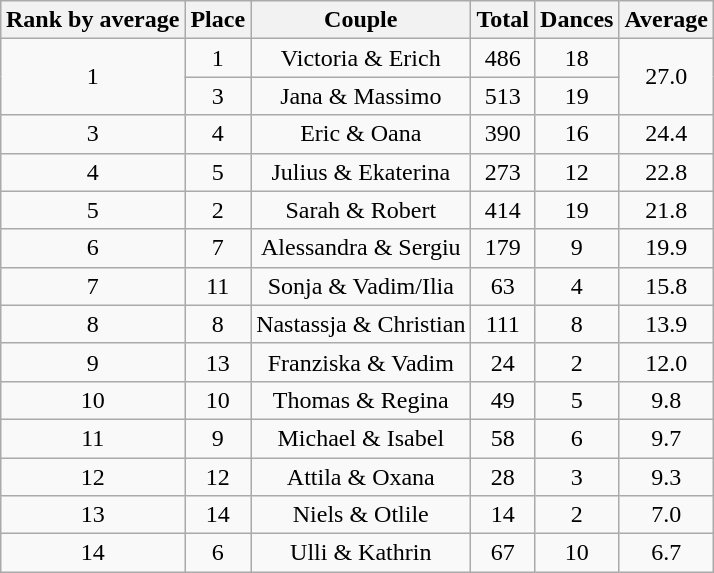<table class="wikitable sortable" style="margin:auto; text-align:center; white-space:nowrap">
<tr>
<th>Rank by average</th>
<th>Place</th>
<th>Couple</th>
<th>Total</th>
<th>Dances</th>
<th>Average</th>
</tr>
<tr>
<td rowspan=2>1</td>
<td>1</td>
<td>Victoria & Erich</td>
<td>486</td>
<td>18</td>
<td rowspan=2>27.0</td>
</tr>
<tr>
<td>3</td>
<td>Jana & Massimo</td>
<td>513</td>
<td>19</td>
</tr>
<tr>
<td>3</td>
<td>4</td>
<td>Eric & Oana</td>
<td>390</td>
<td>16</td>
<td>24.4</td>
</tr>
<tr>
<td>4</td>
<td>5</td>
<td>Julius & Ekaterina</td>
<td>273</td>
<td>12</td>
<td>22.8</td>
</tr>
<tr>
<td>5</td>
<td>2</td>
<td>Sarah & Robert</td>
<td>414</td>
<td>19</td>
<td>21.8</td>
</tr>
<tr>
<td>6</td>
<td>7</td>
<td>Alessandra & Sergiu</td>
<td>179</td>
<td>9</td>
<td>19.9</td>
</tr>
<tr>
<td>7</td>
<td>11</td>
<td>Sonja & Vadim/Ilia</td>
<td>63</td>
<td>4</td>
<td>15.8</td>
</tr>
<tr>
<td>8</td>
<td>8</td>
<td>Nastassja & Christian</td>
<td>111</td>
<td>8</td>
<td>13.9</td>
</tr>
<tr>
<td>9</td>
<td>13</td>
<td>Franziska & Vadim</td>
<td>24</td>
<td>2</td>
<td>12.0</td>
</tr>
<tr>
<td>10</td>
<td>10</td>
<td>Thomas & Regina</td>
<td>49</td>
<td>5</td>
<td>9.8</td>
</tr>
<tr>
<td>11</td>
<td>9</td>
<td>Michael & Isabel</td>
<td>58</td>
<td>6</td>
<td>9.7</td>
</tr>
<tr>
<td>12</td>
<td>12</td>
<td>Attila & Oxana</td>
<td>28</td>
<td>3</td>
<td>9.3</td>
</tr>
<tr>
<td>13</td>
<td>14</td>
<td>Niels & Otlile</td>
<td>14</td>
<td>2</td>
<td>7.0</td>
</tr>
<tr>
<td>14</td>
<td>6</td>
<td>Ulli & Kathrin</td>
<td>67</td>
<td>10</td>
<td>6.7</td>
</tr>
</table>
